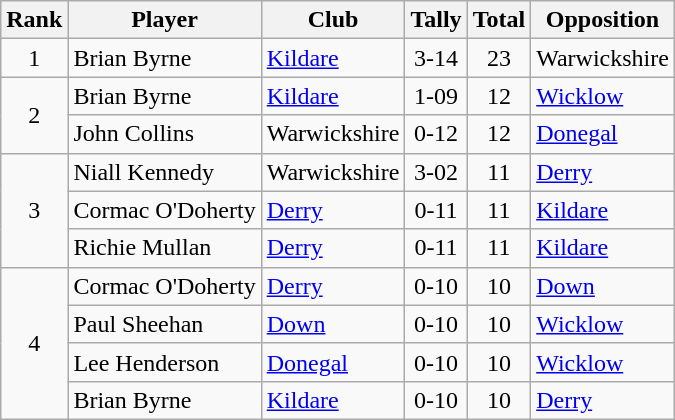<table class="wikitable">
<tr>
<th>Rank</th>
<th>Player</th>
<th>Club</th>
<th>Tally</th>
<th>Total</th>
<th>Opposition</th>
</tr>
<tr>
<td rowspan=1 align=center>1</td>
<td>Brian Byrne</td>
<td><a href='#'>Kildare</a></td>
<td align=center>3-14</td>
<td align=center>23</td>
<td>Warwickshire</td>
</tr>
<tr>
<td rowspan=2 align=center>2</td>
<td>Brian Byrne</td>
<td><a href='#'>Kildare</a></td>
<td align=center>1-09</td>
<td align=center>12</td>
<td><a href='#'>Wicklow</a></td>
</tr>
<tr>
<td>John Collins</td>
<td>Warwickshire</td>
<td align=center>0-12</td>
<td align=center>12</td>
<td><a href='#'>Donegal</a></td>
</tr>
<tr>
<td rowspan=3 align=center>3</td>
<td>Niall Kennedy</td>
<td>Warwickshire</td>
<td align=center>3-02</td>
<td align=center>11</td>
<td><a href='#'>Derry</a></td>
</tr>
<tr>
<td>Cormac O'Doherty</td>
<td><a href='#'>Derry</a></td>
<td align=center>0-11</td>
<td align=center>11</td>
<td><a href='#'>Kildare</a></td>
</tr>
<tr>
<td>Richie Mullan</td>
<td><a href='#'>Derry</a></td>
<td align=center>0-11</td>
<td align=center>11</td>
<td><a href='#'>Kildare</a></td>
</tr>
<tr>
<td rowspan=4 align=center>4</td>
<td>Cormac O'Doherty</td>
<td><a href='#'>Derry</a></td>
<td align=center>0-10</td>
<td align=center>10</td>
<td><a href='#'>Down</a></td>
</tr>
<tr>
<td>Paul Sheehan</td>
<td><a href='#'>Down</a></td>
<td align=center>0-10</td>
<td align=center>10</td>
<td><a href='#'>Wicklow</a></td>
</tr>
<tr>
<td>Lee Henderson</td>
<td><a href='#'>Donegal</a></td>
<td align=center>0-10</td>
<td align=center>10</td>
<td><a href='#'>Wicklow</a></td>
</tr>
<tr>
<td>Brian Byrne</td>
<td><a href='#'>Kildare</a></td>
<td align=center>0-10</td>
<td align=center>10</td>
<td><a href='#'>Derry</a></td>
</tr>
</table>
